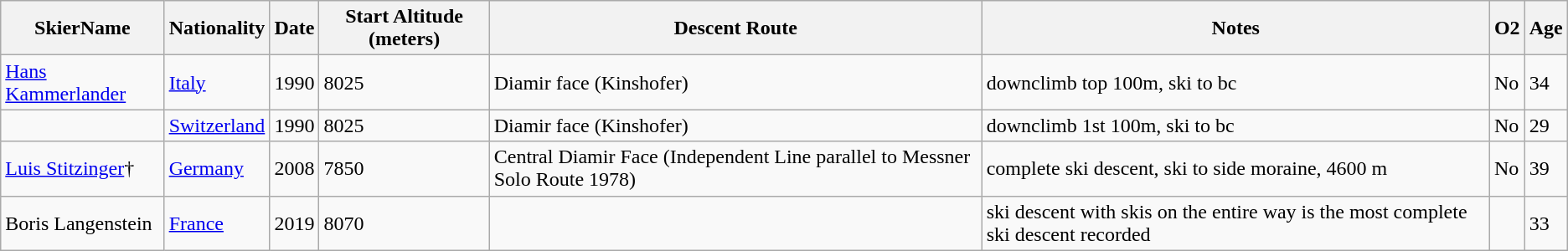<table class="wikitable sortable">
<tr>
<th scope="col">SkierName</th>
<th scope="col">Nationality</th>
<th scope="col">Date</th>
<th scope="col">Start Altitude (meters)</th>
<th scope="col">Descent Route</th>
<th scope="col">Notes</th>
<th scope="col">O2</th>
<th scope="col">Age</th>
</tr>
<tr>
<td><a href='#'>Hans Kammerlander</a></td>
<td><a href='#'>Italy</a></td>
<td>1990</td>
<td>8025</td>
<td>Diamir face (Kinshofer)</td>
<td>downclimb top 100m, ski to bc</td>
<td>No</td>
<td>34</td>
</tr>
<tr>
<td></td>
<td><a href='#'>Switzerland</a></td>
<td>1990</td>
<td>8025</td>
<td>Diamir face (Kinshofer)</td>
<td>downclimb 1st 100m, ski to bc</td>
<td>No</td>
<td>29</td>
</tr>
<tr>
<td><a href='#'>Luis Stitzinger</a>†</td>
<td><a href='#'>Germany</a></td>
<td>2008</td>
<td>7850</td>
<td>Central Diamir Face (Independent Line parallel to Messner Solo Route 1978)</td>
<td>complete ski descent, ski to side moraine, 4600 m</td>
<td>No</td>
<td>39</td>
</tr>
<tr>
<td>Boris Langenstein</td>
<td><a href='#'>France</a></td>
<td>2019</td>
<td>8070</td>
<td></td>
<td>ski descent with skis on the entire way is the most complete ski descent recorded</td>
<td></td>
<td>33</td>
</tr>
</table>
